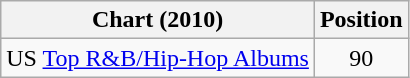<table class="wikitable">
<tr>
<th>Chart (2010)</th>
<th>Position</th>
</tr>
<tr>
<td>US <a href='#'>Top R&B/Hip-Hop Albums</a></td>
<td style="text-align:center;">90</td>
</tr>
</table>
